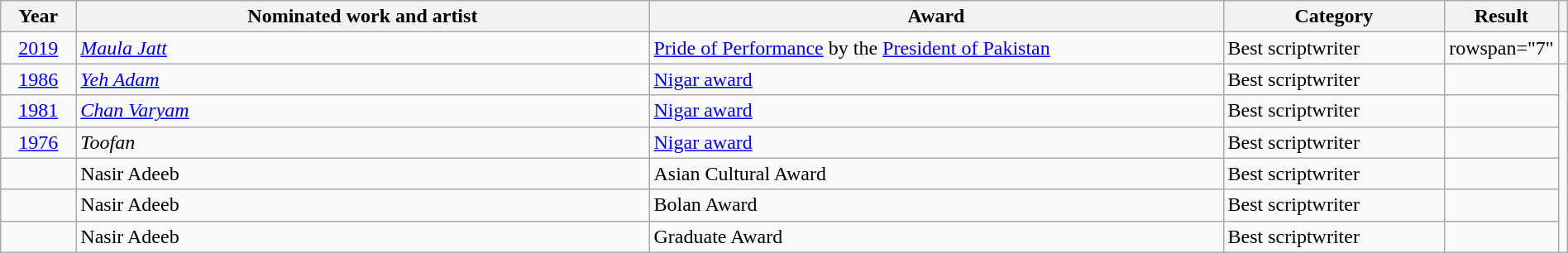<table class="wikitable sortable" width=100%>
<tr>
<th width=5%>Year</th>
<th style="width:40%;">Nominated work and artist</th>
<th style="width:40%;">Award</th>
<th style="width:40%;">Category</th>
<th style="width:10%;">Result</th>
<th width=5%></th>
</tr>
<tr>
<td style="text-align:center;"><a href='#'>2019</a></td>
<td style="text-align:left;"><em><a href='#'>Maula Jatt</a></em></td>
<td><a href='#'>Pride of Performance</a> by the <a href='#'>President of Pakistan</a></td>
<td style="text-align:left;">Best scriptwriter</td>
<td>rowspan="7"</td>
<td style="text-align:center;"></td>
</tr>
<tr>
<td style="text-align:center;"><a href='#'>1986</a></td>
<td style="text-align:left;"><em><a href='#'>Yeh Adam</a></em></td>
<td><a href='#'>Nigar award</a></td>
<td style="text-align:left;">Best scriptwriter</td>
<td style="text-align:center;"></td>
</tr>
<tr>
<td style="text-align:center;"><a href='#'>1981</a></td>
<td style="text-align:left;"><em><a href='#'>Chan Varyam</a></em></td>
<td><a href='#'>Nigar award</a></td>
<td style="text-align:left;">Best scriptwriter</td>
<td style="text-align:center;"></td>
</tr>
<tr>
<td style="text-align:center;"><a href='#'>1976</a></td>
<td style="text-align:left;"><em>Toofan</em></td>
<td><a href='#'>Nigar award</a></td>
<td style="text-align:left;">Best scriptwriter</td>
<td style="text-align:center;"></td>
</tr>
<tr>
<td></td>
<td style="text-align:left;">Nasir Adeeb</td>
<td>Asian Cultural Award</td>
<td style="text-align:left;">Best scriptwriter</td>
<td style="text-align:center;"></td>
</tr>
<tr>
<td></td>
<td style="text-align:left;">Nasir Adeeb</td>
<td>Bolan Award</td>
<td style="text-align:left;">Best scriptwriter</td>
<td style="text-align:center;"></td>
</tr>
<tr>
<td></td>
<td style="text-align:left;">Nasir Adeeb</td>
<td>Graduate Award</td>
<td style="text-align:left;">Best scriptwriter</td>
<td style="text-align:center;"></td>
</tr>
</table>
